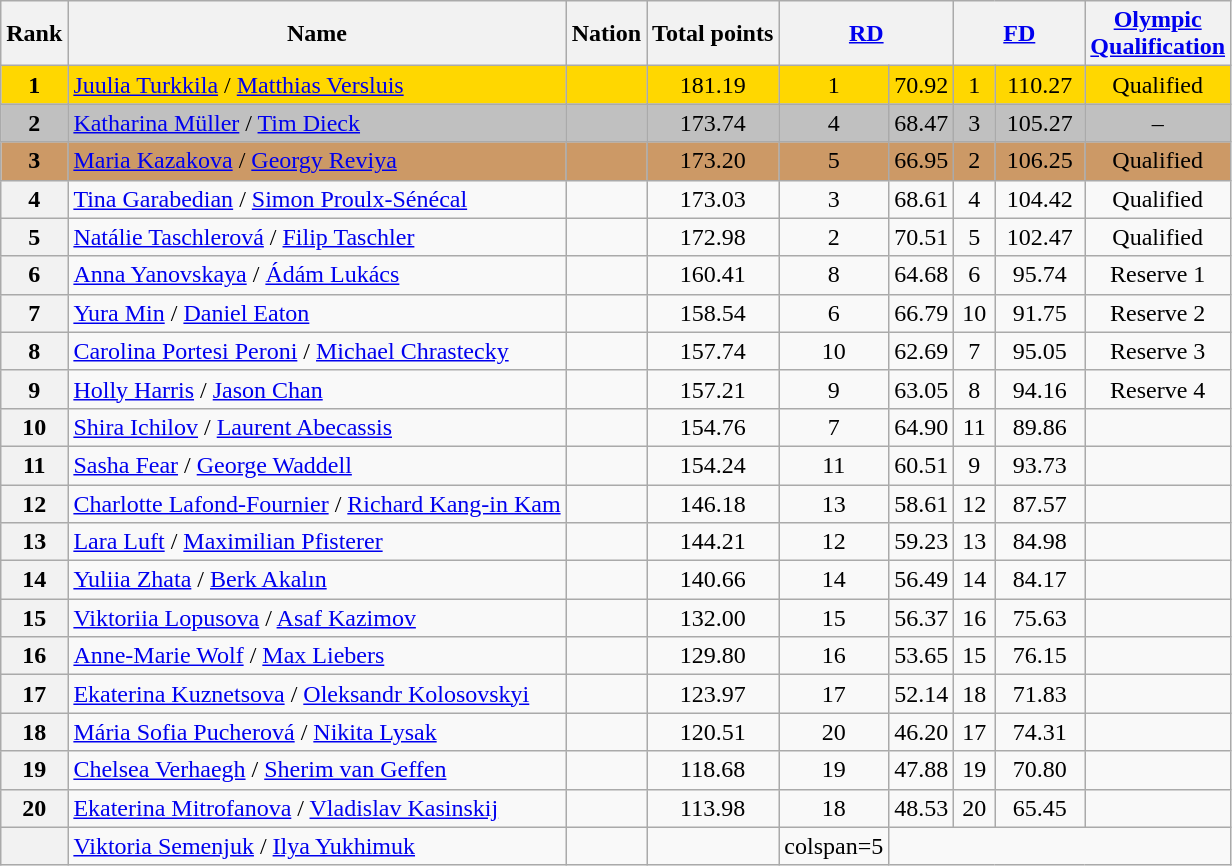<table class="wikitable sortable">
<tr>
<th>Rank</th>
<th>Name</th>
<th>Nation</th>
<th>Total points</th>
<th colspan="2" width="80px"><a href='#'>RD</a></th>
<th colspan="2" width="80px"><a href='#'>FD</a></th>
<th width="80px"><a href='#'>Olympic Qualification</a></th>
</tr>
<tr bgcolor="gold">
<td align="center"><strong>1</strong></td>
<td><a href='#'>Juulia Turkkila</a> / <a href='#'>Matthias Versluis</a></td>
<td></td>
<td align="center">181.19</td>
<td align="center">1</td>
<td align="center">70.92</td>
<td align="center">1</td>
<td align="center">110.27</td>
<td align="center">Qualified</td>
</tr>
<tr bgcolor="silver">
<td align="center"><strong>2</strong></td>
<td><a href='#'>Katharina Müller</a> / <a href='#'>Tim Dieck</a></td>
<td></td>
<td align="center">173.74</td>
<td align="center">4</td>
<td align="center">68.47</td>
<td align="center">3</td>
<td align="center">105.27</td>
<td align="center">–</td>
</tr>
<tr bgcolor="cc9966">
<td align="center"><strong>3</strong></td>
<td><a href='#'>Maria Kazakova</a> / <a href='#'>Georgy Reviya</a></td>
<td></td>
<td align="center">173.20</td>
<td align="center">5</td>
<td align="center">66.95</td>
<td align="center">2</td>
<td align="center">106.25</td>
<td align="center">Qualified</td>
</tr>
<tr>
<th>4</th>
<td><a href='#'>Tina Garabedian</a> / <a href='#'>Simon Proulx-Sénécal</a></td>
<td></td>
<td align="center">173.03</td>
<td align="center">3</td>
<td align="center">68.61</td>
<td align="center">4</td>
<td align="center">104.42</td>
<td align="center">Qualified</td>
</tr>
<tr>
<th>5</th>
<td><a href='#'>Natálie Taschlerová</a> / <a href='#'>Filip Taschler</a></td>
<td></td>
<td align="center">172.98</td>
<td align="center">2</td>
<td align="center">70.51</td>
<td align="center">5</td>
<td align="center">102.47</td>
<td align="center">Qualified</td>
</tr>
<tr>
<th>6</th>
<td><a href='#'>Anna Yanovskaya</a> / <a href='#'>Ádám Lukács</a></td>
<td></td>
<td align="center">160.41</td>
<td align="center">8</td>
<td align="center">64.68</td>
<td align="center">6</td>
<td align="center">95.74</td>
<td align="center">Reserve 1</td>
</tr>
<tr>
<th>7</th>
<td><a href='#'>Yura Min</a> / <a href='#'>Daniel Eaton</a></td>
<td></td>
<td align="center">158.54</td>
<td align="center">6</td>
<td align="center">66.79</td>
<td align="center">10</td>
<td align="center">91.75</td>
<td align="center">Reserve 2</td>
</tr>
<tr>
<th>8</th>
<td><a href='#'>Carolina Portesi Peroni</a> / <a href='#'>Michael Chrastecky</a></td>
<td></td>
<td align="center">157.74</td>
<td align="center">10</td>
<td align="center">62.69</td>
<td align="center">7</td>
<td align="center">95.05</td>
<td align="center">Reserve 3</td>
</tr>
<tr>
<th>9</th>
<td><a href='#'>Holly Harris</a> / <a href='#'>Jason Chan</a></td>
<td></td>
<td align="center">157.21</td>
<td align="center">9</td>
<td align="center">63.05</td>
<td align="center">8</td>
<td align="center">94.16</td>
<td align="center">Reserve 4</td>
</tr>
<tr>
<th>10</th>
<td><a href='#'>Shira Ichilov</a> / <a href='#'>Laurent Abecassis</a></td>
<td></td>
<td align="center">154.76</td>
<td align="center">7</td>
<td align="center">64.90</td>
<td align="center">11</td>
<td align="center">89.86</td>
<td align="center"></td>
</tr>
<tr>
<th>11</th>
<td><a href='#'>Sasha Fear</a> / <a href='#'>George Waddell</a></td>
<td></td>
<td align="center">154.24</td>
<td align="center">11</td>
<td align="center">60.51</td>
<td align="center">9</td>
<td align="center">93.73</td>
<td align="center"></td>
</tr>
<tr>
<th>12</th>
<td><a href='#'>Charlotte Lafond-Fournier</a> / <a href='#'>Richard Kang-in Kam</a></td>
<td></td>
<td align="center">146.18</td>
<td align="center">13</td>
<td align="center">58.61</td>
<td align="center">12</td>
<td align="center">87.57</td>
<td align="center"></td>
</tr>
<tr>
<th>13</th>
<td><a href='#'>Lara Luft</a> / <a href='#'>Maximilian Pfisterer</a></td>
<td></td>
<td align="center">144.21</td>
<td align="center">12</td>
<td align="center">59.23</td>
<td align="center">13</td>
<td align="center">84.98</td>
<td align="center"></td>
</tr>
<tr>
<th>14</th>
<td><a href='#'>Yuliia Zhata</a> / <a href='#'>Berk Akalın</a></td>
<td></td>
<td align="center">140.66</td>
<td align="center">14</td>
<td align="center">56.49</td>
<td align="center">14</td>
<td align="center">84.17</td>
<td align="center"></td>
</tr>
<tr>
<th>15</th>
<td><a href='#'>Viktoriia Lopusova</a> / <a href='#'>Asaf Kazimov</a></td>
<td></td>
<td align="center">132.00</td>
<td align="center">15</td>
<td align="center">56.37</td>
<td align="center">16</td>
<td align="center">75.63</td>
<td align="center"></td>
</tr>
<tr>
<th>16</th>
<td><a href='#'>Anne-Marie Wolf</a> / <a href='#'>Max Liebers</a></td>
<td></td>
<td align="center">129.80</td>
<td align="center">16</td>
<td align="center">53.65</td>
<td align="center">15</td>
<td align="center">76.15</td>
<td align="center"></td>
</tr>
<tr>
<th>17</th>
<td><a href='#'>Ekaterina Kuznetsova</a> / <a href='#'>Oleksandr Kolosovskyi</a></td>
<td></td>
<td align="center">123.97</td>
<td align="center">17</td>
<td align="center">52.14</td>
<td align="center">18</td>
<td align="center">71.83</td>
<td align="center"></td>
</tr>
<tr>
<th>18</th>
<td><a href='#'>Mária Sofia Pucherová</a> / <a href='#'>Nikita Lysak</a></td>
<td></td>
<td align="center">120.51</td>
<td align="center">20</td>
<td align="center">46.20</td>
<td align="center">17</td>
<td align="center">74.31</td>
<td align="center"></td>
</tr>
<tr>
<th>19</th>
<td><a href='#'>Chelsea Verhaegh</a> / <a href='#'>Sherim van Geffen</a></td>
<td></td>
<td align="center">118.68</td>
<td align="center">19</td>
<td align="center">47.88</td>
<td align="center">19</td>
<td align="center">70.80</td>
<td align="center"></td>
</tr>
<tr>
<th>20</th>
<td><a href='#'>Ekaterina Mitrofanova</a> / <a href='#'>Vladislav Kasinskij</a></td>
<td></td>
<td align="center">113.98</td>
<td align="center">18</td>
<td align="center">48.53</td>
<td align="center">20</td>
<td align="center">65.45</td>
<td align="center"></td>
</tr>
<tr>
<th></th>
<td><a href='#'>Viktoria Semenjuk</a> / <a href='#'>Ilya Yukhimuk</a></td>
<td></td>
<td></td>
<td>colspan=5 </td>
</tr>
</table>
